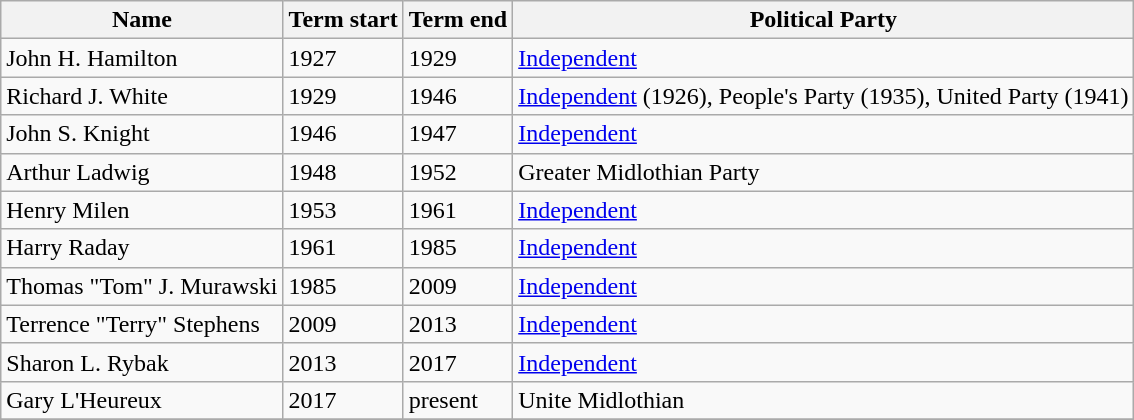<table class="wikitable">
<tr>
<th>Name</th>
<th>Term start</th>
<th>Term end</th>
<th>Political Party</th>
</tr>
<tr>
<td>John H. Hamilton</td>
<td>1927</td>
<td>1929</td>
<td><a href='#'>Independent</a></td>
</tr>
<tr>
<td>Richard J. White</td>
<td>1929</td>
<td>1946 </td>
<td><a href='#'>Independent</a> (1926), People's Party (1935), United Party (1941)</td>
</tr>
<tr>
<td>John S. Knight</td>
<td>1946 </td>
<td>1947</td>
<td><a href='#'>Independent</a></td>
</tr>
<tr>
<td>Arthur Ladwig</td>
<td>1948</td>
<td>1952</td>
<td>Greater Midlothian Party</td>
</tr>
<tr>
<td>Henry Milen</td>
<td>1953</td>
<td>1961</td>
<td><a href='#'>Independent</a></td>
</tr>
<tr>
<td>Harry Raday</td>
<td>1961</td>
<td>1985</td>
<td><a href='#'>Independent</a></td>
</tr>
<tr>
<td>Thomas "Tom" J. Murawski</td>
<td>1985</td>
<td>2009</td>
<td><a href='#'>Independent</a></td>
</tr>
<tr>
<td>Terrence "Terry" Stephens</td>
<td>2009</td>
<td>2013</td>
<td><a href='#'>Independent</a></td>
</tr>
<tr>
<td>Sharon L. Rybak</td>
<td>2013</td>
<td>2017</td>
<td><a href='#'>Independent</a></td>
</tr>
<tr>
<td>Gary L'Heureux</td>
<td>2017</td>
<td>present</td>
<td>Unite Midlothian</td>
</tr>
<tr>
</tr>
</table>
